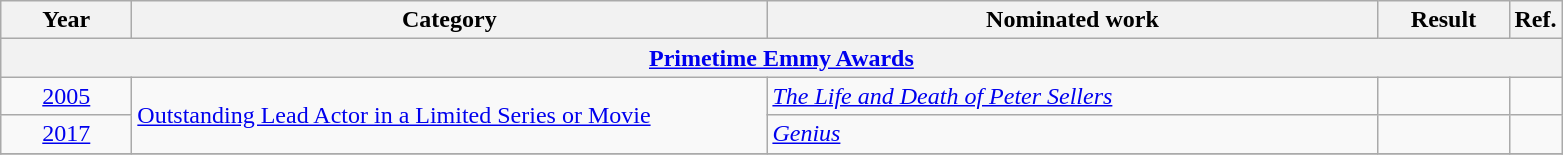<table class=wikitable>
<tr>
<th scope="col" style="width:5em;">Year</th>
<th scope="col" style="width:26em;">Category</th>
<th scope="col" style="width:25em;">Nominated work</th>
<th scope="col" style="width:5em;">Result</th>
<th>Ref.</th>
</tr>
<tr>
<th colspan=5><a href='#'>Primetime Emmy Awards</a></th>
</tr>
<tr>
<td style="text-align:center;"><a href='#'>2005</a></td>
<td rowspan="2"><a href='#'>Outstanding Lead Actor in a Limited Series or Movie</a></td>
<td><em><a href='#'>The Life and Death of Peter Sellers</a></em></td>
<td></td>
<td style="text-align:center;"></td>
</tr>
<tr>
<td style="text-align:center;"><a href='#'>2017</a></td>
<td><em><a href='#'>Genius</a></em></td>
<td></td>
<td style="text-align:center;"></td>
</tr>
<tr>
</tr>
</table>
